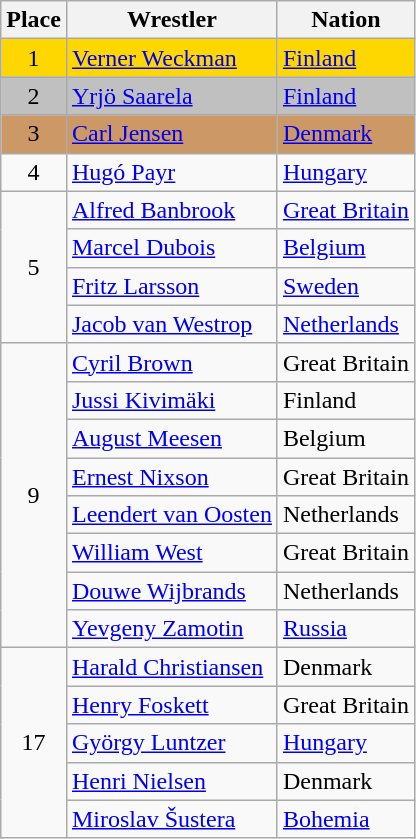<table class=wikitable>
<tr>
<th>Place</th>
<th>Wrestler</th>
<th>Nation</th>
</tr>
<tr bgcolor=gold>
<td align=center>1</td>
<td><a href='#'>Verner Weckman</a></td>
<td> <a href='#'>Finland</a></td>
</tr>
<tr bgcolor=silver>
<td align=center>2</td>
<td><a href='#'>Yrjö Saarela</a></td>
<td> <a href='#'>Finland</a></td>
</tr>
<tr bgcolor=cc9966>
<td align=center>3</td>
<td><a href='#'>Carl Jensen</a></td>
<td> <a href='#'>Denmark</a></td>
</tr>
<tr>
<td align=center>4</td>
<td><a href='#'>Hugó Payr</a></td>
<td> <a href='#'>Hungary</a></td>
</tr>
<tr>
<td align=center rowspan=4>5</td>
<td><a href='#'>Alfred Banbrook</a></td>
<td> <a href='#'>Great Britain</a></td>
</tr>
<tr>
<td><a href='#'>Marcel Dubois</a></td>
<td> <a href='#'>Belgium</a></td>
</tr>
<tr>
<td><a href='#'>Fritz Larsson</a></td>
<td> <a href='#'>Sweden</a></td>
</tr>
<tr>
<td><a href='#'>Jacob van Westrop</a></td>
<td> <a href='#'>Netherlands</a></td>
</tr>
<tr>
<td align=center rowspan=8>9</td>
<td><a href='#'>Cyril Brown</a></td>
<td> Great Britain</td>
</tr>
<tr>
<td><a href='#'>Jussi Kivimäki</a></td>
<td> Finland</td>
</tr>
<tr>
<td><a href='#'>August Meesen</a></td>
<td> Belgium</td>
</tr>
<tr>
<td><a href='#'>Ernest Nixson</a></td>
<td> Great Britain</td>
</tr>
<tr>
<td><a href='#'>Leendert van Oosten</a></td>
<td> Netherlands</td>
</tr>
<tr>
<td><a href='#'>William West</a></td>
<td> Great Britain</td>
</tr>
<tr>
<td><a href='#'>Douwe Wijbrands</a></td>
<td> Netherlands</td>
</tr>
<tr>
<td><a href='#'>Yevgeny Zamotin</a></td>
<td> <a href='#'>Russia</a></td>
</tr>
<tr>
<td align=center rowspan=5>17</td>
<td><a href='#'>Harald Christiansen</a></td>
<td> Denmark</td>
</tr>
<tr>
<td><a href='#'>Henry Foskett</a></td>
<td> Great Britain</td>
</tr>
<tr>
<td><a href='#'>György Luntzer</a></td>
<td> <a href='#'>Hungary</a></td>
</tr>
<tr>
<td><a href='#'>Henri Nielsen</a></td>
<td> Denmark</td>
</tr>
<tr>
<td><a href='#'>Miroslav Šustera</a></td>
<td> <a href='#'>Bohemia</a></td>
</tr>
</table>
